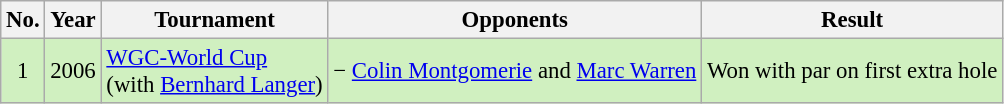<table class="wikitable" style="font-size:95%;">
<tr>
<th>No.</th>
<th>Year</th>
<th>Tournament</th>
<th>Opponents</th>
<th>Result</th>
</tr>
<tr style="background:#D0F0C0;">
<td align=center>1</td>
<td>2006</td>
<td><a href='#'>WGC-World Cup</a><br>(with  <a href='#'>Bernhard Langer</a>)</td>
<td> − <a href='#'>Colin Montgomerie</a> and <a href='#'>Marc Warren</a></td>
<td>Won with par on first extra hole</td>
</tr>
</table>
